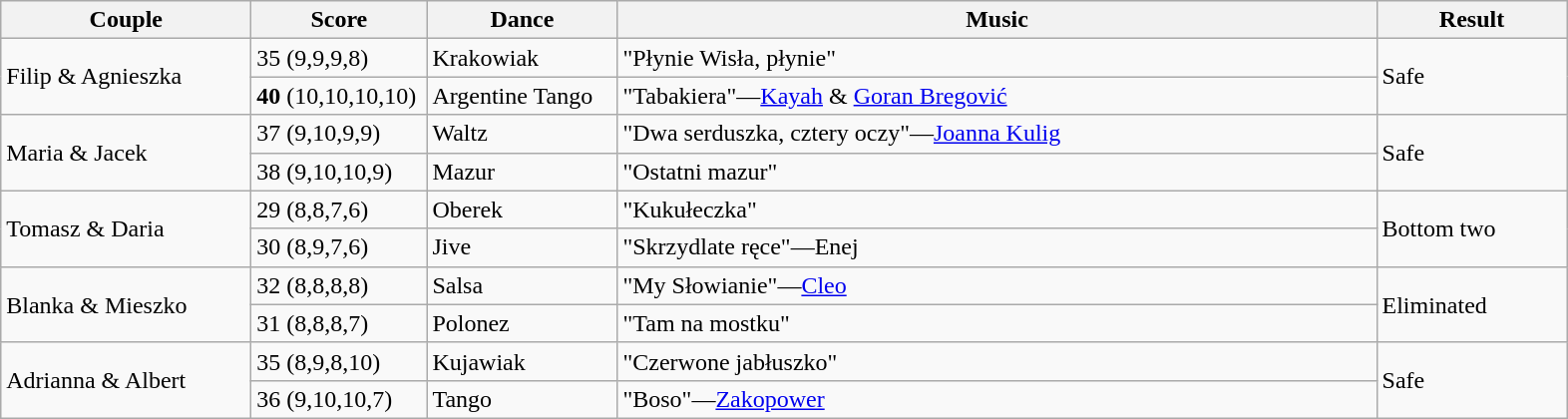<table class="wikitable">
<tr>
<th style="width:160px;">Couple</th>
<th style="width:110px;">Score</th>
<th style="width:120px;">Dance</th>
<th style="width:500px;">Music</th>
<th style="width:120px;">Result</th>
</tr>
<tr>
<td rowspan="2">Filip & Agnieszka</td>
<td>35 (9,9,9,8)</td>
<td>Krakowiak</td>
<td>"Płynie Wisła, płynie"</td>
<td rowspan="2">Safe</td>
</tr>
<tr>
<td><strong>40</strong> (10,10,10,10)</td>
<td>Argentine Tango</td>
<td>"Tabakiera"—<a href='#'>Kayah</a> & <a href='#'>Goran Bregović</a></td>
</tr>
<tr>
<td rowspan="2">Maria & Jacek</td>
<td>37 (9,10,9,9)</td>
<td>Waltz</td>
<td>"Dwa serduszka, cztery oczy"—<a href='#'>Joanna Kulig</a></td>
<td rowspan="2">Safe</td>
</tr>
<tr>
<td>38 (9,10,10,9)</td>
<td>Mazur</td>
<td>"Ostatni mazur"</td>
</tr>
<tr>
<td rowspan="2">Tomasz & Daria</td>
<td>29 (8,8,7,6)</td>
<td>Oberek</td>
<td>"Kukułeczka"</td>
<td rowspan="2">Bottom two</td>
</tr>
<tr>
<td>30 (8,9,7,6)</td>
<td>Jive</td>
<td>"Skrzydlate ręce"—Enej</td>
</tr>
<tr>
<td rowspan="2">Blanka & Mieszko</td>
<td>32 (8,8,8,8)</td>
<td>Salsa</td>
<td>"My Słowianie"—<a href='#'>Cleo</a></td>
<td rowspan="2">Eliminated</td>
</tr>
<tr>
<td>31 (8,8,8,7)</td>
<td>Polonez</td>
<td>"Tam na mostku"</td>
</tr>
<tr>
<td rowspan="2">Adrianna & Albert</td>
<td>35 (8,9,8,10)</td>
<td>Kujawiak</td>
<td>"Czerwone jabłuszko"</td>
<td rowspan="2">Safe</td>
</tr>
<tr>
<td>36 (9,10,10,7)</td>
<td>Tango</td>
<td>"Boso"—<a href='#'>Zakopower</a></td>
</tr>
</table>
